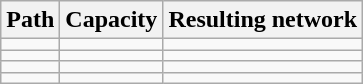<table class="wikitable">
<tr>
<th>Path</th>
<th>Capacity</th>
<th>Resulting network</th>
</tr>
<tr>
<td align="center"></td>
<td></td>
<td></td></td>
</tr>
<tr>
<td align="center"></td>
<td></td>
<td></td></td>
</tr>
<tr>
<td align="center"></td>
<td></td>
<td></td></td>
</tr>
<tr>
<td align="center"></td>
<td></td>
<td></td></td>
</tr>
</table>
